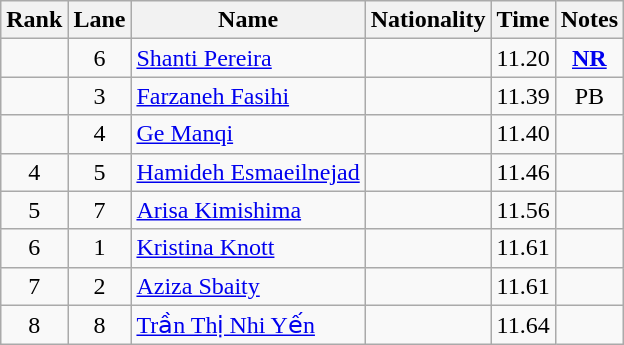<table class="wikitable sortable" style="text-align:center">
<tr>
<th>Rank</th>
<th>Lane</th>
<th>Name</th>
<th>Nationality</th>
<th>Time</th>
<th>Notes</th>
</tr>
<tr>
<td></td>
<td>6</td>
<td align=left><a href='#'>Shanti Pereira</a></td>
<td align=left></td>
<td>11.20</td>
<td><strong><a href='#'>NR</a></strong></td>
</tr>
<tr>
<td></td>
<td>3</td>
<td align=left><a href='#'>Farzaneh Fasihi</a></td>
<td align=left></td>
<td>11.39</td>
<td>PB</td>
</tr>
<tr>
<td></td>
<td>4</td>
<td align=left><a href='#'>Ge Manqi</a></td>
<td align=left></td>
<td>11.40</td>
<td></td>
</tr>
<tr>
<td>4</td>
<td>5</td>
<td align=left><a href='#'>Hamideh Esmaeilnejad</a></td>
<td align=left></td>
<td>11.46</td>
<td></td>
</tr>
<tr>
<td>5</td>
<td>7</td>
<td align=left><a href='#'>Arisa Kimishima</a></td>
<td align=left></td>
<td>11.56</td>
<td></td>
</tr>
<tr>
<td>6</td>
<td>1</td>
<td align=left><a href='#'>Kristina Knott</a></td>
<td align=left></td>
<td>11.61</td>
<td></td>
</tr>
<tr>
<td>7</td>
<td>2</td>
<td align=left><a href='#'>Aziza Sbaity</a></td>
<td align=left></td>
<td>11.61</td>
<td></td>
</tr>
<tr>
<td>8</td>
<td>8</td>
<td align=left><a href='#'>Trần Thị Nhi Yến</a></td>
<td align=left></td>
<td>11.64</td>
<td></td>
</tr>
</table>
